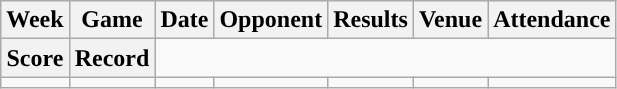<table class="wikitable" style="text-align:center">
<tr>
<th>Week</th>
<th>Game</th>
<th>Date</th>
<th>Opponent</th>
<th>Results</th>
<th>Venue</th>
<th>Attendance</th>
</tr>
<tr>
<th>Score</th>
<th>Record</th>
</tr>
<tr>
<td></td>
<td></td>
<td></td>
<td></td>
<td></td>
<td></td>
<td></td>
</tr>
</table>
